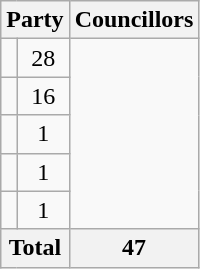<table class="wikitable">
<tr>
<th colspan=2>Party</th>
<th>Councillors</th>
</tr>
<tr>
<td></td>
<td align=center>28</td>
</tr>
<tr>
<td></td>
<td align=center>16</td>
</tr>
<tr>
<td></td>
<td align=center>1</td>
</tr>
<tr>
<td></td>
<td align=center>1</td>
</tr>
<tr>
<td></td>
<td align=center>1</td>
</tr>
<tr>
<th colspan=2>Total</th>
<th align=center>47</th>
</tr>
</table>
